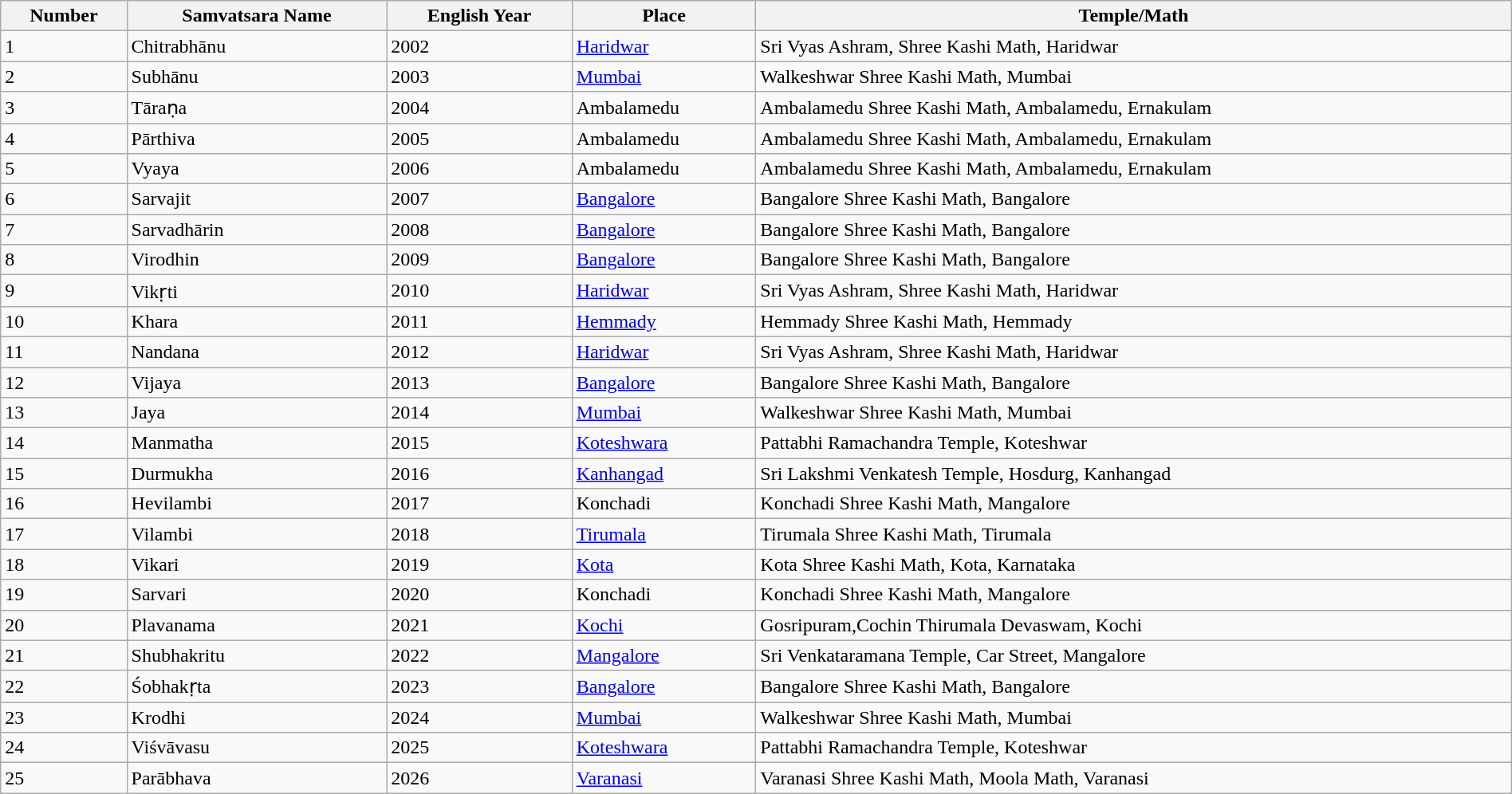<table class="wikitable sortable"  width="100%">
<tr>
<th>Number</th>
<th>Samvatsara Name</th>
<th>English Year</th>
<th>Place</th>
<th>Temple/Math</th>
</tr>
<tr>
<td>1</td>
<td>Chitrabhānu</td>
<td>2002</td>
<td><a href='#'>Haridwar</a></td>
<td>Sri Vyas Ashram, Shree Kashi Math, Haridwar</td>
</tr>
<tr>
<td>2</td>
<td>Subhānu</td>
<td>2003</td>
<td><a href='#'>Mumbai</a></td>
<td>Walkeshwar Shree Kashi Math, Mumbai</td>
</tr>
<tr>
<td>3</td>
<td>Tāraṇa</td>
<td>2004</td>
<td>Ambalamedu</td>
<td>Ambalamedu Shree Kashi Math, Ambalamedu, Ernakulam</td>
</tr>
<tr>
<td>4</td>
<td>Pārthiva</td>
<td>2005</td>
<td>Ambalamedu</td>
<td>Ambalamedu Shree Kashi Math, Ambalamedu, Ernakulam</td>
</tr>
<tr>
<td>5</td>
<td>Vyaya</td>
<td>2006</td>
<td>Ambalamedu</td>
<td>Ambalamedu Shree Kashi Math, Ambalamedu, Ernakulam</td>
</tr>
<tr>
<td>6</td>
<td>Sarvajit</td>
<td>2007</td>
<td><a href='#'>Bangalore</a></td>
<td>Bangalore Shree Kashi Math, Bangalore</td>
</tr>
<tr>
<td>7</td>
<td>Sarvadhārin</td>
<td>2008</td>
<td><a href='#'>Bangalore</a></td>
<td>Bangalore Shree Kashi Math, Bangalore</td>
</tr>
<tr>
<td>8</td>
<td>Virodhin</td>
<td>2009</td>
<td><a href='#'>Bangalore</a></td>
<td>Bangalore Shree Kashi Math, Bangalore</td>
</tr>
<tr>
<td>9</td>
<td>Vikṛti</td>
<td>2010</td>
<td><a href='#'>Haridwar</a></td>
<td>Sri Vyas Ashram, Shree Kashi Math, Haridwar</td>
</tr>
<tr>
<td>10</td>
<td>Khara</td>
<td>2011</td>
<td><a href='#'>Hemmady</a></td>
<td>Hemmady Shree Kashi Math, Hemmady</td>
</tr>
<tr>
<td>11</td>
<td>Nandana</td>
<td>2012</td>
<td><a href='#'>Haridwar</a></td>
<td>Sri Vyas Ashram, Shree Kashi Math, Haridwar</td>
</tr>
<tr>
<td>12</td>
<td>Vijaya</td>
<td>2013</td>
<td><a href='#'>Bangalore</a></td>
<td>Bangalore Shree Kashi Math, Bangalore</td>
</tr>
<tr>
<td>13</td>
<td>Jaya</td>
<td>2014</td>
<td><a href='#'>Mumbai</a></td>
<td>Walkeshwar Shree Kashi Math, Mumbai</td>
</tr>
<tr>
<td>14</td>
<td>Manmatha</td>
<td>2015</td>
<td><a href='#'>Koteshwara</a></td>
<td>Pattabhi Ramachandra Temple, Koteshwar</td>
</tr>
<tr>
<td>15</td>
<td>Durmukha</td>
<td>2016</td>
<td><a href='#'>Kanhangad</a></td>
<td>Sri Lakshmi Venkatesh Temple, Hosdurg, Kanhangad</td>
</tr>
<tr>
<td>16</td>
<td>Hevilambi</td>
<td>2017</td>
<td>Konchadi</td>
<td>Konchadi Shree Kashi Math, Mangalore</td>
</tr>
<tr>
<td>17</td>
<td>Vilambi</td>
<td>2018</td>
<td><a href='#'>Tirumala</a></td>
<td>Tirumala Shree Kashi Math, Tirumala</td>
</tr>
<tr>
<td>18</td>
<td>Vikari</td>
<td>2019</td>
<td><a href='#'>Kota</a></td>
<td>Kota Shree Kashi Math, Kota, Karnataka</td>
</tr>
<tr>
<td>19</td>
<td>Sarvari</td>
<td>2020</td>
<td>Konchadi</td>
<td>Konchadi Shree Kashi Math, Mangalore</td>
</tr>
<tr>
<td>20</td>
<td>Plavanama</td>
<td>2021</td>
<td><a href='#'>Kochi</a></td>
<td>Gosripuram,Cochin Thirumala Devaswam, Kochi</td>
</tr>
<tr>
<td>21</td>
<td>Shubhakritu</td>
<td>2022</td>
<td><a href='#'>Mangalore</a></td>
<td>Sri Venkataramana Temple, Car Street, Mangalore</td>
</tr>
<tr>
<td>22</td>
<td>Śobhakṛta</td>
<td>2023</td>
<td><a href='#'>Bangalore</a></td>
<td>Bangalore Shree Kashi Math, Bangalore</td>
</tr>
<tr>
<td>23</td>
<td>Krodhi</td>
<td>2024</td>
<td><a href='#'>Mumbai</a></td>
<td>Walkeshwar Shree Kashi Math, Mumbai</td>
</tr>
<tr>
<td>24</td>
<td>Viśvāvasu</td>
<td>2025</td>
<td><a href='#'>Koteshwara</a></td>
<td>Pattabhi Ramachandra Temple, Koteshwar</td>
</tr>
<tr>
<td>25</td>
<td>Parābhava</td>
<td>2026</td>
<td><a href='#'>Varanasi</a></td>
<td>Varanasi Shree Kashi Math, Moola Math, Varanasi</td>
</tr>
</table>
